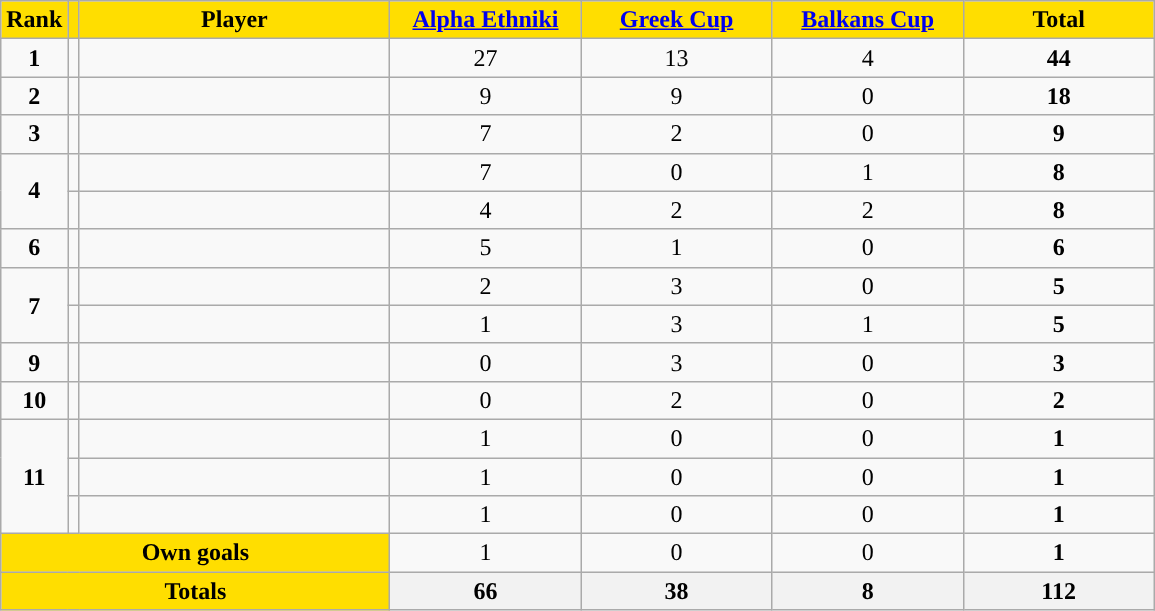<table class="wikitable sortable" style="text-align: center">
<tr>
<th style="background:#FFDE00">Rank</th>
<th style="background:#FFDE00"></th>
<th width=200 style="background:#FFDE00">Player</th>
<th width=120 style="background:#FFDE00"><a href='#'>Alpha Ethniki</a></th>
<th width=120 style="background:#FFDE00"><a href='#'>Greek Cup</a></th>
<th width=120 style="background:#FFDE00"><a href='#'>Balkans Cup</a></th>
<th width=120 style="background:#FFDE00">Total</th>
</tr>
<tr>
<td><strong>1</strong></td>
<td></td>
<td align=left></td>
<td>27</td>
<td>13</td>
<td>4</td>
<td><strong>44</strong></td>
</tr>
<tr>
<td><strong>2</strong></td>
<td></td>
<td align=left></td>
<td>9</td>
<td>9</td>
<td>0</td>
<td><strong>18</strong></td>
</tr>
<tr>
<td><strong>3</strong></td>
<td></td>
<td align=left></td>
<td>7</td>
<td>2</td>
<td>0</td>
<td><strong>9</strong></td>
</tr>
<tr>
<td rowspan=2><strong>4</strong></td>
<td></td>
<td align=left></td>
<td>7</td>
<td>0</td>
<td>1</td>
<td><strong>8</strong></td>
</tr>
<tr>
<td></td>
<td align=left></td>
<td>4</td>
<td>2</td>
<td>2</td>
<td><strong>8</strong></td>
</tr>
<tr>
<td><strong>6</strong></td>
<td></td>
<td align=left></td>
<td>5</td>
<td>1</td>
<td>0</td>
<td><strong>6</strong></td>
</tr>
<tr>
<td rowspan=2><strong>7</strong></td>
<td></td>
<td align=left></td>
<td>2</td>
<td>3</td>
<td>0</td>
<td><strong>5</strong></td>
</tr>
<tr>
<td></td>
<td align=left></td>
<td>1</td>
<td>3</td>
<td>1</td>
<td><strong>5</strong></td>
</tr>
<tr>
<td><strong>9</strong></td>
<td></td>
<td align=left></td>
<td>0</td>
<td>3</td>
<td>0</td>
<td><strong>3</strong></td>
</tr>
<tr>
<td><strong>10</strong></td>
<td></td>
<td align=left></td>
<td>0</td>
<td>2</td>
<td>0</td>
<td><strong>2</strong></td>
</tr>
<tr>
<td rowspan=3><strong>11</strong></td>
<td></td>
<td align=left></td>
<td>1</td>
<td>0</td>
<td>0</td>
<td><strong>1</strong></td>
</tr>
<tr>
<td></td>
<td align=left></td>
<td>1</td>
<td>0</td>
<td>0</td>
<td><strong>1</strong></td>
</tr>
<tr>
<td></td>
<td align=left></td>
<td>1</td>
<td>0</td>
<td>0</td>
<td><strong>1</strong></td>
</tr>
<tr class="sortbottom">
<td colspan=3 style="background:#FFDE00"><strong>Own goals</strong></td>
<td>1</td>
<td>0</td>
<td>0</td>
<td><strong>1</strong></td>
</tr>
<tr class="sortbottom">
<th colspan=3 style="background:#FFDE00"><strong>Totals</strong></th>
<th><strong> 66</strong></th>
<th><strong> 38</strong></th>
<th><strong>  8</strong></th>
<th><strong>112</strong></th>
</tr>
</table>
